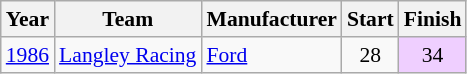<table class="wikitable" style="font-size: 90%;">
<tr>
<th>Year</th>
<th>Team</th>
<th>Manufacturer</th>
<th>Start</th>
<th>Finish</th>
</tr>
<tr>
<td><a href='#'>1986</a></td>
<td><a href='#'>Langley Racing</a></td>
<td><a href='#'>Ford</a></td>
<td align=center>28</td>
<td align=center style="background:#EFCFFF;">34</td>
</tr>
</table>
